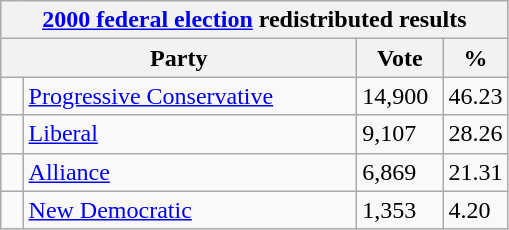<table class="wikitable">
<tr>
<th colspan="4"><a href='#'>2000 federal election</a> redistributed results</th>
</tr>
<tr>
<th bgcolor="#DDDDFF" width="230px" colspan="2">Party</th>
<th bgcolor="#DDDDFF" width="50px">Vote</th>
<th bgcolor="#DDDDFF" width="30px">%</th>
</tr>
<tr>
<td> </td>
<td><a href='#'>Progressive Conservative</a></td>
<td>14,900</td>
<td>46.23</td>
</tr>
<tr>
<td> </td>
<td><a href='#'>Liberal</a></td>
<td>9,107</td>
<td>28.26</td>
</tr>
<tr>
<td> </td>
<td><a href='#'>Alliance</a></td>
<td>6,869</td>
<td>21.31</td>
</tr>
<tr>
<td> </td>
<td><a href='#'>New Democratic</a></td>
<td>1,353</td>
<td>4.20</td>
</tr>
</table>
